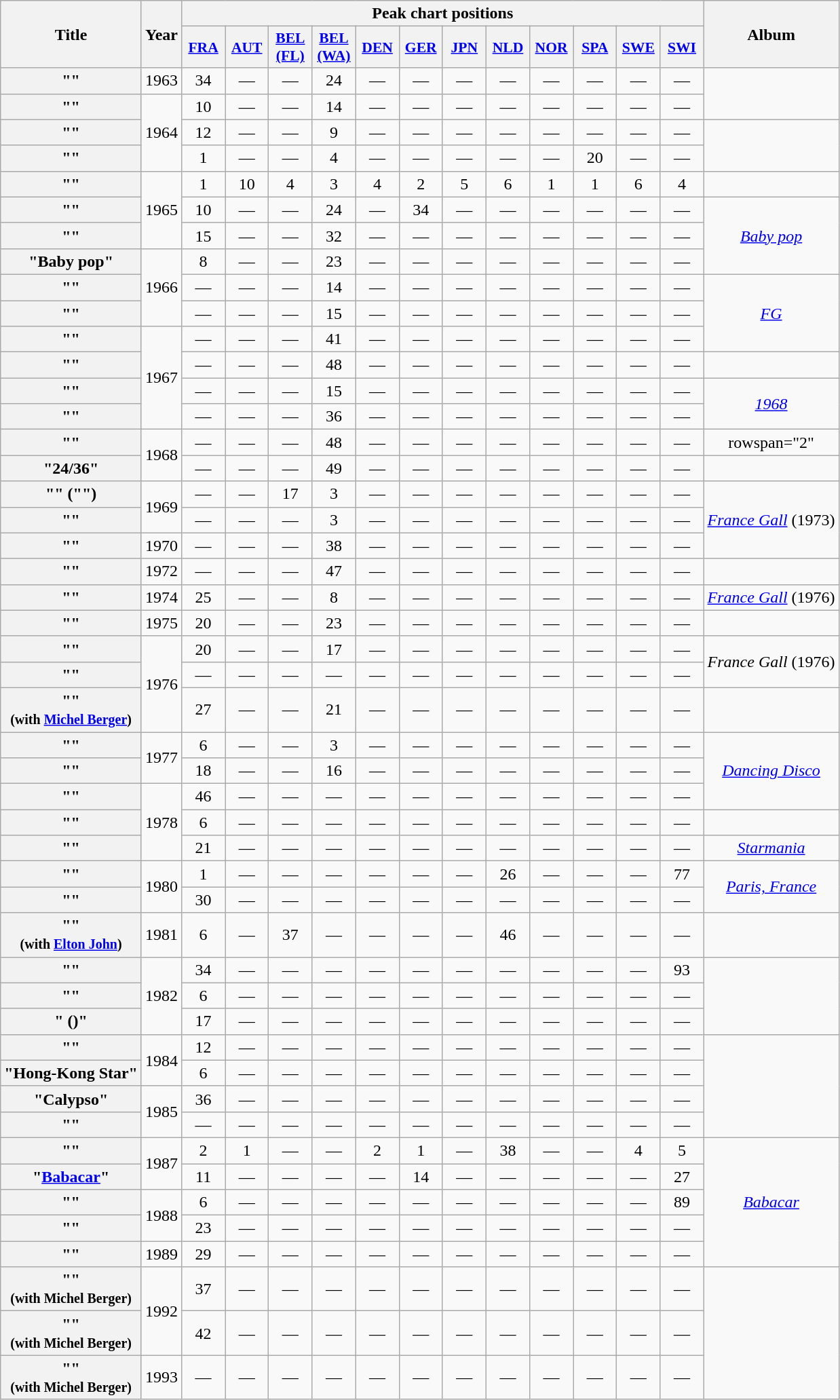<table class="wikitable plainrowheaders" style="text-align:center;">
<tr>
<th scope="col" rowspan="2">Title</th>
<th scope="col" rowspan="2">Year</th>
<th colspan="12" scope="col">Peak chart positions</th>
<th scope="col" rowspan="2">Album</th>
</tr>
<tr>
<th scope="col" style="width:2.5em;font-size:90%;"><a href='#'>FRA</a></th>
<th scope="col" style="width:2.5em;font-size:90%;"><a href='#'>AUT</a></th>
<th scope="col" style="width:2.5em;font-size:90%;"><a href='#'>BEL<br>(FL)</a></th>
<th scope="col" style="width:2.5em;font-size:90%;"><a href='#'>BEL<br>(WA)</a></th>
<th scope="col" style="width:2.5em;font-size:90%;"><a href='#'>DEN</a></th>
<th scope="col" style="width:2.5em;font-size:90%;"><a href='#'>GER</a></th>
<th scope="col" style="width:2.5em;font-size:90%;"><a href='#'>JPN</a></th>
<th scope="col" style="width:2.5em;font-size:90%;"><a href='#'>NLD</a></th>
<th scope="col" style="width:2.5em;font-size:90%;"><a href='#'>NOR</a></th>
<th scope="col" style="width:2.5em;font-size:90%;"><a href='#'>SPA</a></th>
<th scope="col" style="width:2.5em;font-size:90%;"><a href='#'>SWE</a></th>
<th scope="col" style="width:2.5em;font-size:90%;"><a href='#'>SWI</a></th>
</tr>
<tr>
<th scope="row">""</th>
<td>1963</td>
<td>34</td>
<td>—</td>
<td>—</td>
<td>24</td>
<td>—</td>
<td>—</td>
<td>—</td>
<td>—</td>
<td>—</td>
<td>—</td>
<td>—</td>
<td>—</td>
<td rowspan="2"></td>
</tr>
<tr>
<th scope="row">""</th>
<td rowspan="3">1964</td>
<td>10</td>
<td>—</td>
<td>—</td>
<td>14</td>
<td>—</td>
<td>—</td>
<td>—</td>
<td>—</td>
<td>—</td>
<td>—</td>
<td>—</td>
<td>—</td>
</tr>
<tr>
<th scope="row">""</th>
<td>12</td>
<td>—</td>
<td>—</td>
<td>9</td>
<td>—</td>
<td>—</td>
<td>—</td>
<td>—</td>
<td>—</td>
<td>—</td>
<td>—</td>
<td>—</td>
<td rowspan="2"></td>
</tr>
<tr>
<th scope="row">""</th>
<td>1</td>
<td>—</td>
<td>—</td>
<td>4</td>
<td>—</td>
<td>—</td>
<td>—</td>
<td>—</td>
<td>—</td>
<td>20</td>
<td>—</td>
<td>—</td>
</tr>
<tr>
<th scope="row">""</th>
<td rowspan="3">1965</td>
<td>1</td>
<td>10</td>
<td>4</td>
<td>3</td>
<td>4</td>
<td>2</td>
<td>5</td>
<td>6</td>
<td>1</td>
<td>1</td>
<td>6</td>
<td>4</td>
<td></td>
</tr>
<tr>
<th scope="row">""</th>
<td>10</td>
<td>—</td>
<td>—</td>
<td>24</td>
<td>—</td>
<td>34</td>
<td>—</td>
<td>—</td>
<td>—</td>
<td>—</td>
<td>—</td>
<td>—</td>
<td rowspan="3"><em><a href='#'>Baby pop</a></em></td>
</tr>
<tr>
<th scope="row">""</th>
<td>15</td>
<td>—</td>
<td>—</td>
<td>32</td>
<td>—</td>
<td>—</td>
<td>—</td>
<td>—</td>
<td>—</td>
<td>—</td>
<td>—</td>
<td>—</td>
</tr>
<tr>
<th scope="row">"Baby pop"</th>
<td rowspan="3">1966</td>
<td>8</td>
<td>—</td>
<td>—</td>
<td>23</td>
<td>—</td>
<td>—</td>
<td>—</td>
<td>—</td>
<td>—</td>
<td>—</td>
<td>—</td>
<td>—</td>
</tr>
<tr>
<th scope="row">""</th>
<td>—</td>
<td>—</td>
<td>—</td>
<td>14</td>
<td>—</td>
<td>—</td>
<td>—</td>
<td>—</td>
<td>—</td>
<td>—</td>
<td>—</td>
<td>—</td>
<td rowspan="3"><em><a href='#'>FG</a></em></td>
</tr>
<tr>
<th scope="row">""</th>
<td>—</td>
<td>—</td>
<td>—</td>
<td>15</td>
<td>—</td>
<td>—</td>
<td>—</td>
<td>—</td>
<td>—</td>
<td>—</td>
<td>—</td>
<td>—</td>
</tr>
<tr>
<th scope="row">""</th>
<td rowspan="4">1967</td>
<td>—</td>
<td>—</td>
<td>—</td>
<td>41</td>
<td>—</td>
<td>—</td>
<td>—</td>
<td>—</td>
<td>—</td>
<td>—</td>
<td>—</td>
<td>—</td>
</tr>
<tr>
<th scope="row">""</th>
<td>—</td>
<td>—</td>
<td>—</td>
<td>48</td>
<td>—</td>
<td>—</td>
<td>—</td>
<td>—</td>
<td>—</td>
<td>—</td>
<td>—</td>
<td>—</td>
<td></td>
</tr>
<tr>
<th scope="row">""</th>
<td>—</td>
<td>—</td>
<td>—</td>
<td>15</td>
<td>—</td>
<td>—</td>
<td>—</td>
<td>—</td>
<td>—</td>
<td>—</td>
<td>—</td>
<td>—</td>
<td rowspan="2"><em><a href='#'>1968</a></em></td>
</tr>
<tr>
<th scope="row">""</th>
<td>—</td>
<td>—</td>
<td>—</td>
<td>36</td>
<td>—</td>
<td>—</td>
<td>—</td>
<td>—</td>
<td>—</td>
<td>—</td>
<td>—</td>
<td>—</td>
</tr>
<tr>
<th scope="row">""</th>
<td rowspan="2">1968</td>
<td>—</td>
<td>—</td>
<td>—</td>
<td>48</td>
<td>—</td>
<td>—</td>
<td>—</td>
<td>—</td>
<td>—</td>
<td>—</td>
<td>—</td>
<td>—</td>
<td>rowspan="2" </td>
</tr>
<tr>
<th scope="row">"24/36"</th>
<td>—</td>
<td>—</td>
<td>—</td>
<td>49</td>
<td>—</td>
<td>—</td>
<td>—</td>
<td>—</td>
<td>—</td>
<td>—</td>
<td>—</td>
<td>—</td>
</tr>
<tr>
<th scope="row">"" ("")</th>
<td rowspan="2">1969</td>
<td>—</td>
<td>—</td>
<td>17</td>
<td>3</td>
<td>—</td>
<td>—</td>
<td>—</td>
<td>—</td>
<td>—</td>
<td>—</td>
<td>—</td>
<td>—</td>
<td rowspan="3"><em><a href='#'>France Gall</a></em> (1973)</td>
</tr>
<tr>
<th scope="row">""</th>
<td>—</td>
<td>—</td>
<td>—</td>
<td>3</td>
<td>—</td>
<td>—</td>
<td>—</td>
<td>—</td>
<td>—</td>
<td>—</td>
<td>—</td>
<td>—</td>
</tr>
<tr>
<th scope="row">""</th>
<td>1970</td>
<td>—</td>
<td>—</td>
<td>—</td>
<td>38</td>
<td>—</td>
<td>—</td>
<td>—</td>
<td>—</td>
<td>—</td>
<td>—</td>
<td>—</td>
<td>—</td>
</tr>
<tr>
<th scope="row">""</th>
<td>1972</td>
<td>—</td>
<td>—</td>
<td>—</td>
<td>47</td>
<td>—</td>
<td>—</td>
<td>—</td>
<td>—</td>
<td>—</td>
<td>—</td>
<td>—</td>
<td>—</td>
<td></td>
</tr>
<tr>
<th scope="row">""</th>
<td>1974</td>
<td>25</td>
<td>—</td>
<td>—</td>
<td>8</td>
<td>—</td>
<td>—</td>
<td>—</td>
<td>—</td>
<td>—</td>
<td>—</td>
<td>—</td>
<td>—</td>
<td><em><a href='#'>France Gall</a></em> (1976)</td>
</tr>
<tr>
<th scope="row">""</th>
<td>1975</td>
<td>20</td>
<td>—</td>
<td>—</td>
<td>23</td>
<td>—</td>
<td>—</td>
<td>—</td>
<td>—</td>
<td>—</td>
<td>—</td>
<td>—</td>
<td>—</td>
<td></td>
</tr>
<tr>
<th scope="row">""</th>
<td rowspan="3">1976</td>
<td>20</td>
<td>—</td>
<td>—</td>
<td>17</td>
<td>—</td>
<td>—</td>
<td>—</td>
<td>—</td>
<td>—</td>
<td>—</td>
<td>—</td>
<td>—</td>
<td rowspan="2"><em>France Gall</em> (1976)</td>
</tr>
<tr>
<th scope="row">""</th>
<td>—</td>
<td>—</td>
<td>—</td>
<td>—</td>
<td>—</td>
<td>—</td>
<td>—</td>
<td>—</td>
<td>—</td>
<td>—</td>
<td>—</td>
<td>—</td>
</tr>
<tr>
<th scope="row">""<br><small>(with <a href='#'>Michel Berger</a>)</small></th>
<td>27</td>
<td>—</td>
<td>—</td>
<td>21</td>
<td>—</td>
<td>—</td>
<td>—</td>
<td>—</td>
<td>—</td>
<td>—</td>
<td>—</td>
<td>—</td>
<td></td>
</tr>
<tr>
<th scope="row">""</th>
<td rowspan="2">1977</td>
<td>6</td>
<td>—</td>
<td>—</td>
<td>3</td>
<td>—</td>
<td>—</td>
<td>—</td>
<td>—</td>
<td>—</td>
<td>—</td>
<td>—</td>
<td>—</td>
<td rowspan="3"><em><a href='#'>Dancing Disco</a></em></td>
</tr>
<tr>
<th scope="row">""</th>
<td>18</td>
<td>—</td>
<td>—</td>
<td>16</td>
<td>—</td>
<td>—</td>
<td>—</td>
<td>—</td>
<td>—</td>
<td>—</td>
<td>—</td>
<td>—</td>
</tr>
<tr>
<th scope="row">""</th>
<td rowspan="3">1978</td>
<td>46</td>
<td>—</td>
<td>—</td>
<td>—</td>
<td>—</td>
<td>—</td>
<td>—</td>
<td>—</td>
<td>—</td>
<td>—</td>
<td>—</td>
<td>—</td>
</tr>
<tr>
<th scope="row">""</th>
<td>6</td>
<td>—</td>
<td>—</td>
<td>—</td>
<td>—</td>
<td>—</td>
<td>—</td>
<td>—</td>
<td>—</td>
<td>—</td>
<td>—</td>
<td>—</td>
<td></td>
</tr>
<tr>
<th scope="row">""</th>
<td>21</td>
<td>—</td>
<td>—</td>
<td>—</td>
<td>—</td>
<td>—</td>
<td>—</td>
<td>—</td>
<td>—</td>
<td>—</td>
<td>—</td>
<td>—</td>
<td><em><a href='#'>Starmania</a></em></td>
</tr>
<tr>
<th scope="row">""</th>
<td rowspan="2">1980</td>
<td>1</td>
<td>—</td>
<td>—</td>
<td>—</td>
<td>—</td>
<td>—</td>
<td>—</td>
<td>26</td>
<td>—</td>
<td>—</td>
<td>—</td>
<td>77</td>
<td rowspan="2"><em><a href='#'>Paris, France</a></em></td>
</tr>
<tr>
<th scope="row">""</th>
<td>30</td>
<td>—</td>
<td>—</td>
<td>—</td>
<td>—</td>
<td>—</td>
<td>—</td>
<td>—</td>
<td>—</td>
<td>—</td>
<td>—</td>
<td>—</td>
</tr>
<tr>
<th scope="row">""<br><small>(with <a href='#'>Elton John</a>)</small></th>
<td>1981</td>
<td>6</td>
<td>—</td>
<td>37</td>
<td>—</td>
<td>—</td>
<td>—</td>
<td>—</td>
<td>46</td>
<td>—</td>
<td>—</td>
<td>—</td>
<td>—</td>
<td></td>
</tr>
<tr>
<th scope="row">""</th>
<td rowspan="3">1982</td>
<td>34</td>
<td>—</td>
<td>—</td>
<td>—</td>
<td>—</td>
<td>—</td>
<td>—</td>
<td>—</td>
<td>—</td>
<td>—</td>
<td>—</td>
<td>93</td>
<td rowspan="3"></td>
</tr>
<tr>
<th scope="row">""</th>
<td>6</td>
<td>—</td>
<td>—</td>
<td>—</td>
<td>—</td>
<td>—</td>
<td>—</td>
<td>—</td>
<td>—</td>
<td>—</td>
<td>—</td>
<td>—</td>
</tr>
<tr>
<th scope="row">" ()"</th>
<td>17</td>
<td>—</td>
<td>—</td>
<td>—</td>
<td>—</td>
<td>—</td>
<td>—</td>
<td>—</td>
<td>—</td>
<td>—</td>
<td>—</td>
<td>—</td>
</tr>
<tr>
<th scope="row">""</th>
<td rowspan="2">1984</td>
<td>12</td>
<td>—</td>
<td>—</td>
<td>—</td>
<td>—</td>
<td>—</td>
<td>—</td>
<td>—</td>
<td>—</td>
<td>—</td>
<td>—</td>
<td>—</td>
<td rowspan="4"></td>
</tr>
<tr>
<th scope="row">"Hong-Kong Star"</th>
<td>6</td>
<td>—</td>
<td>—</td>
<td>—</td>
<td>—</td>
<td>—</td>
<td>—</td>
<td>—</td>
<td>—</td>
<td>—</td>
<td>—</td>
<td>—</td>
</tr>
<tr>
<th scope="row">"Calypso"</th>
<td rowspan="2">1985</td>
<td>36</td>
<td>—</td>
<td>—</td>
<td>—</td>
<td>—</td>
<td>—</td>
<td>—</td>
<td>—</td>
<td>—</td>
<td>—</td>
<td>—</td>
<td>—</td>
</tr>
<tr>
<th scope="row">""</th>
<td>—</td>
<td>—</td>
<td>—</td>
<td>—</td>
<td>—</td>
<td>—</td>
<td>—</td>
<td>—</td>
<td>—</td>
<td>—</td>
<td>—</td>
<td>—</td>
</tr>
<tr>
<th scope="row">""</th>
<td rowspan="2">1987</td>
<td>2</td>
<td>1</td>
<td>—</td>
<td>—</td>
<td>2</td>
<td>1</td>
<td>—</td>
<td>38</td>
<td>—</td>
<td>—</td>
<td>4</td>
<td>5</td>
<td rowspan="5"><em><a href='#'>Babacar</a></em></td>
</tr>
<tr>
<th scope="row">"<a href='#'>Babacar</a>"</th>
<td>11</td>
<td>—</td>
<td>—</td>
<td>—</td>
<td>—</td>
<td>14</td>
<td>—</td>
<td>—</td>
<td>—</td>
<td>—</td>
<td>—</td>
<td>27</td>
</tr>
<tr>
<th scope="row">""</th>
<td rowspan="2">1988</td>
<td>6</td>
<td>—</td>
<td>—</td>
<td>—</td>
<td>—</td>
<td>—</td>
<td>—</td>
<td>—</td>
<td>—</td>
<td>—</td>
<td>—</td>
<td>89</td>
</tr>
<tr>
<th scope="row">""</th>
<td>23</td>
<td>—</td>
<td>—</td>
<td>—</td>
<td>—</td>
<td>—</td>
<td>—</td>
<td>—</td>
<td>—</td>
<td>—</td>
<td>—</td>
<td>—</td>
</tr>
<tr>
<th scope="row">""</th>
<td>1989</td>
<td>29</td>
<td>—</td>
<td>—</td>
<td>—</td>
<td>—</td>
<td>—</td>
<td>—</td>
<td>—</td>
<td>—</td>
<td>—</td>
<td>—</td>
<td>—</td>
</tr>
<tr>
<th scope="row">""<br><small>(with Michel Berger)</small></th>
<td rowspan="2">1992</td>
<td>37</td>
<td>—</td>
<td>—</td>
<td>—</td>
<td>—</td>
<td>—</td>
<td>—</td>
<td>—</td>
<td>—</td>
<td>—</td>
<td>—</td>
<td>—</td>
<td rowspan="3"></td>
</tr>
<tr>
<th scope="row">""<br><small>(with Michel Berger)</small></th>
<td>42</td>
<td>—</td>
<td>—</td>
<td>—</td>
<td>—</td>
<td>—</td>
<td>—</td>
<td>—</td>
<td>—</td>
<td>—</td>
<td>—</td>
<td>—</td>
</tr>
<tr>
<th scope="row">""<br><small>(with Michel Berger)</small></th>
<td>1993</td>
<td>—</td>
<td>—</td>
<td>—</td>
<td>—</td>
<td>—</td>
<td>—</td>
<td>—</td>
<td>—</td>
<td>—</td>
<td>—</td>
<td>—</td>
<td>—</td>
</tr>
</table>
